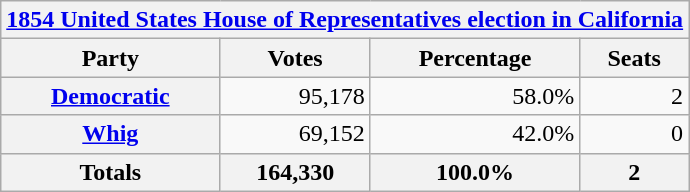<table class=wikitable>
<tr>
<th colspan=6><a href='#'>1854 United States House of Representatives election in California</a></th>
</tr>
<tr>
<th>Party</th>
<th>Votes</th>
<th>Percentage</th>
<th>Seats</th>
</tr>
<tr>
<th><a href='#'>Democratic</a></th>
<td align=right>95,178</td>
<td align=right>58.0%</td>
<td align=right>2</td>
</tr>
<tr>
<th><a href='#'>Whig</a></th>
<td align=right>69,152</td>
<td align=right>42.0%</td>
<td align=right>0</td>
</tr>
<tr>
<th>Totals</th>
<th>164,330</th>
<th>100.0%</th>
<th>2</th>
</tr>
</table>
